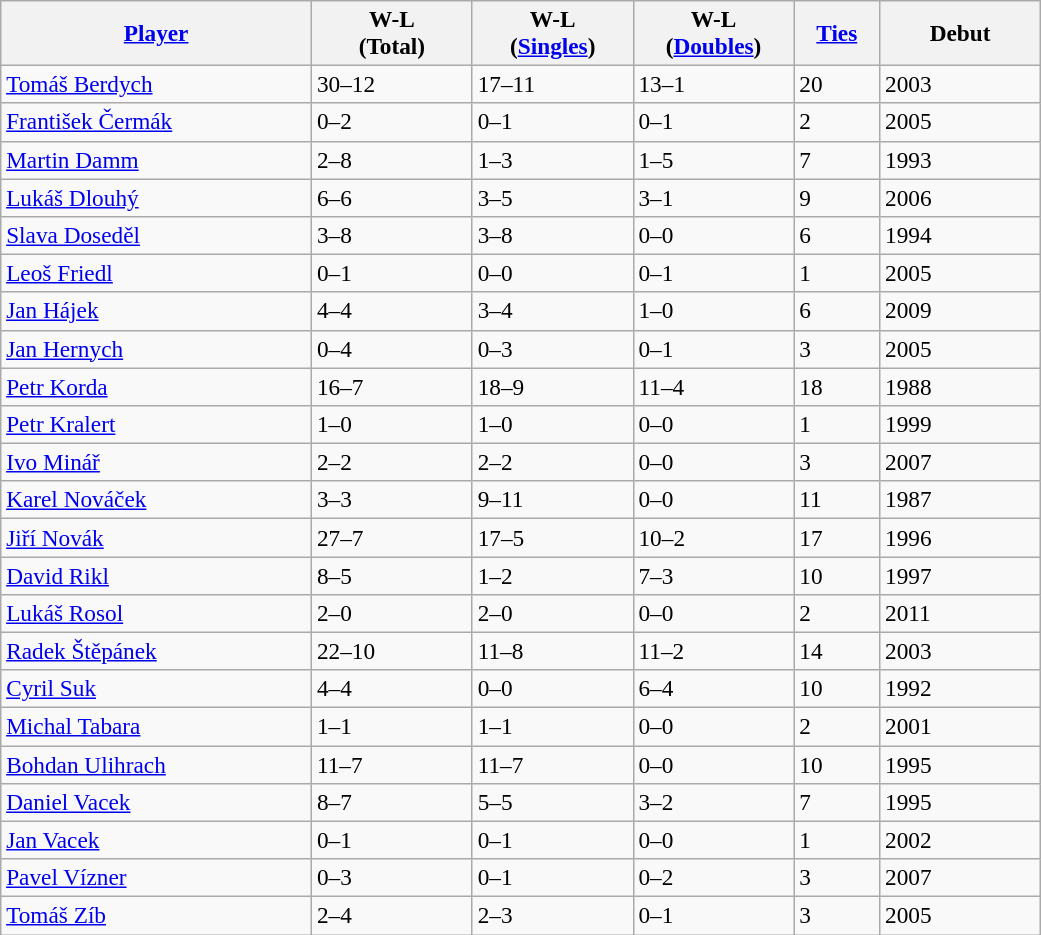<table class="wikitable sortable" style=font-size:97%>
<tr>
<th width=200><a href='#'>Player</a></th>
<th width=100>W-L<br>(Total)</th>
<th width=100>W-L<br>(<a href='#'>Singles</a>)</th>
<th width=100>W-L<br>(<a href='#'>Doubles</a>)</th>
<th width=50><a href='#'>Ties</a></th>
<th width=100>Debut</th>
</tr>
<tr>
<td><a href='#'>Tomáš Berdych</a></td>
<td>30–12</td>
<td>17–11</td>
<td>13–1</td>
<td>20</td>
<td>2003</td>
</tr>
<tr>
<td><a href='#'>František Čermák</a></td>
<td>0–2</td>
<td>0–1</td>
<td>0–1</td>
<td>2</td>
<td>2005</td>
</tr>
<tr>
<td><a href='#'>Martin Damm</a></td>
<td>2–8</td>
<td>1–3</td>
<td>1–5</td>
<td>7</td>
<td>1993</td>
</tr>
<tr>
<td><a href='#'>Lukáš Dlouhý</a></td>
<td>6–6</td>
<td>3–5</td>
<td>3–1</td>
<td>9</td>
<td>2006</td>
</tr>
<tr>
<td><a href='#'>Slava Doseděl</a></td>
<td>3–8</td>
<td>3–8</td>
<td>0–0</td>
<td>6</td>
<td>1994</td>
</tr>
<tr>
<td><a href='#'>Leoš Friedl</a></td>
<td>0–1</td>
<td>0–0</td>
<td>0–1</td>
<td>1</td>
<td>2005</td>
</tr>
<tr>
<td><a href='#'>Jan Hájek</a></td>
<td>4–4</td>
<td>3–4</td>
<td>1–0</td>
<td>6</td>
<td>2009</td>
</tr>
<tr>
<td><a href='#'>Jan Hernych</a></td>
<td>0–4</td>
<td>0–3</td>
<td>0–1</td>
<td>3</td>
<td>2005</td>
</tr>
<tr>
<td><a href='#'>Petr Korda</a></td>
<td>16–7</td>
<td>18–9</td>
<td>11–4</td>
<td>18</td>
<td>1988</td>
</tr>
<tr>
<td><a href='#'>Petr Kralert</a></td>
<td>1–0</td>
<td>1–0</td>
<td>0–0</td>
<td>1</td>
<td>1999</td>
</tr>
<tr>
<td><a href='#'>Ivo Minář</a></td>
<td>2–2</td>
<td>2–2</td>
<td>0–0</td>
<td>3</td>
<td>2007</td>
</tr>
<tr>
<td><a href='#'>Karel Nováček</a></td>
<td>3–3</td>
<td>9–11</td>
<td>0–0</td>
<td>11</td>
<td>1987</td>
</tr>
<tr>
<td><a href='#'>Jiří Novák</a></td>
<td>27–7</td>
<td>17–5</td>
<td>10–2</td>
<td>17</td>
<td>1996</td>
</tr>
<tr>
<td><a href='#'>David Rikl</a></td>
<td>8–5</td>
<td>1–2</td>
<td>7–3</td>
<td>10</td>
<td>1997</td>
</tr>
<tr>
<td><a href='#'>Lukáš Rosol</a></td>
<td>2–0</td>
<td>2–0</td>
<td>0–0</td>
<td>2</td>
<td>2011</td>
</tr>
<tr>
<td><a href='#'>Radek Štěpánek</a></td>
<td>22–10</td>
<td>11–8</td>
<td>11–2</td>
<td>14</td>
<td>2003</td>
</tr>
<tr>
<td><a href='#'>Cyril Suk</a></td>
<td>4–4</td>
<td>0–0</td>
<td>6–4</td>
<td>10</td>
<td>1992</td>
</tr>
<tr>
<td><a href='#'>Michal Tabara</a></td>
<td>1–1</td>
<td>1–1</td>
<td>0–0</td>
<td>2</td>
<td>2001</td>
</tr>
<tr>
<td><a href='#'>Bohdan Ulihrach</a></td>
<td>11–7</td>
<td>11–7</td>
<td>0–0</td>
<td>10</td>
<td>1995</td>
</tr>
<tr>
<td><a href='#'>Daniel Vacek</a></td>
<td>8–7</td>
<td>5–5</td>
<td>3–2</td>
<td>7</td>
<td>1995</td>
</tr>
<tr>
<td><a href='#'>Jan Vacek</a></td>
<td>0–1</td>
<td>0–1</td>
<td>0–0</td>
<td>1</td>
<td>2002</td>
</tr>
<tr>
<td><a href='#'>Pavel Vízner</a></td>
<td>0–3</td>
<td>0–1</td>
<td>0–2</td>
<td>3</td>
<td>2007</td>
</tr>
<tr>
<td><a href='#'>Tomáš Zíb</a></td>
<td>2–4</td>
<td>2–3</td>
<td>0–1</td>
<td>3</td>
<td>2005</td>
</tr>
</table>
